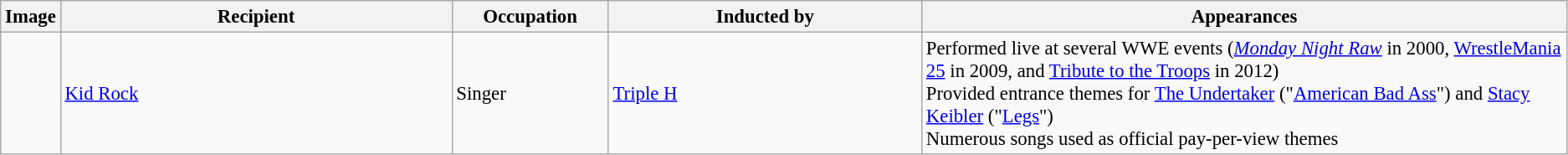<table class="wikitable" style="font-size: 95%">
<tr>
<th class="unsortable">Image</th>
<th style="width:25%;">Recipient<br></th>
<th style="width:10%;">Occupation</th>
<th style="width:20%;">Inducted by</th>
<th class="unsortable">Appearances</th>
</tr>
<tr>
<td></td>
<td><a href='#'>Kid Rock</a><br></td>
<td>Singer</td>
<td><a href='#'>Triple H</a></td>
<td>Performed live at several WWE events (<em><a href='#'>Monday Night Raw</a></em> in 2000, <a href='#'>WrestleMania 25</a> in 2009, and <a href='#'>Tribute to the Troops</a> in 2012)<br>Provided entrance themes for <a href='#'>The Undertaker</a> ("<a href='#'>American Bad Ass</a>") and <a href='#'>Stacy Keibler</a> ("<a href='#'>Legs</a>")<br>Numerous songs used as official pay-per-view themes</td>
</tr>
</table>
